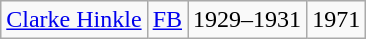<table class="wikitable" style="text-align:center;">
<tr>
<td><a href='#'>Clarke Hinkle</a></td>
<td><a href='#'>FB</a></td>
<td>1929–1931</td>
<td>1971</td>
</tr>
</table>
